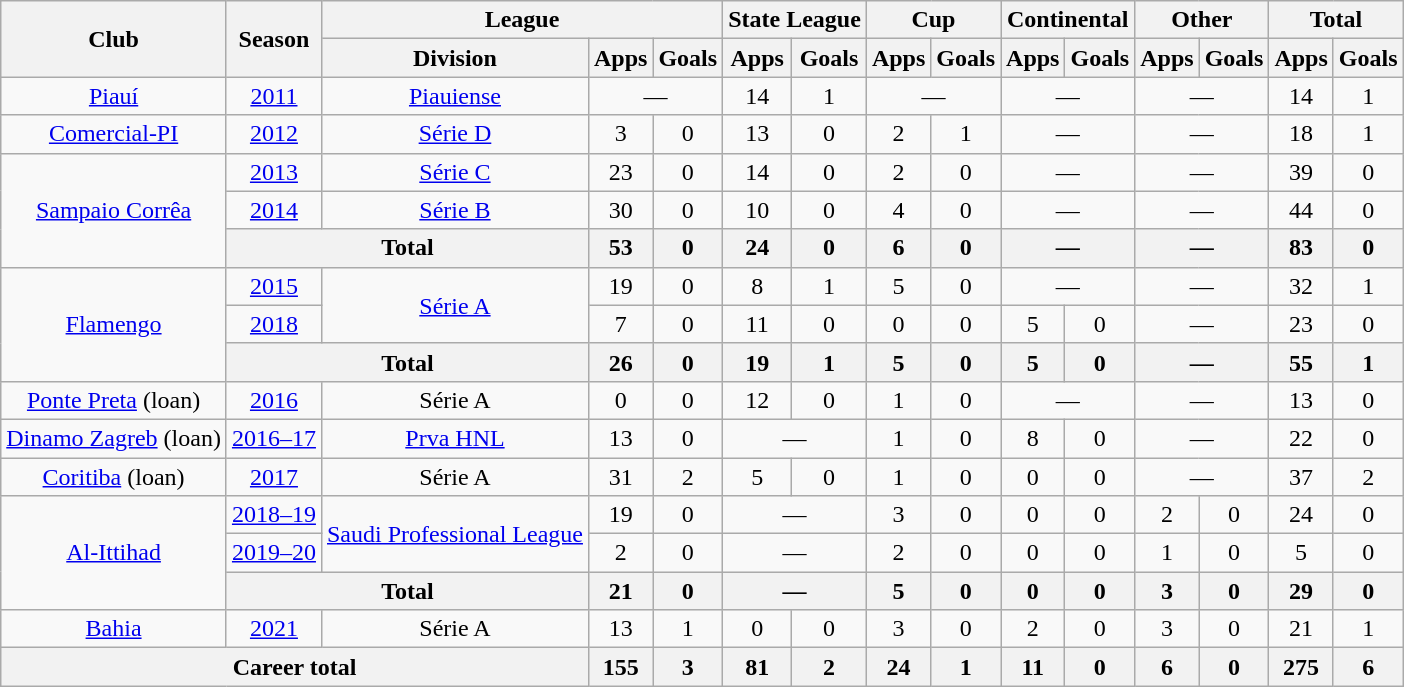<table class="wikitable" style="text-align: center;">
<tr>
<th rowspan="2">Club</th>
<th rowspan="2">Season</th>
<th colspan="3">League</th>
<th colspan="2">State League</th>
<th colspan="2">Cup</th>
<th colspan="2">Continental</th>
<th colspan="2">Other</th>
<th colspan="2">Total</th>
</tr>
<tr>
<th>Division</th>
<th>Apps</th>
<th>Goals</th>
<th>Apps</th>
<th>Goals</th>
<th>Apps</th>
<th>Goals</th>
<th>Apps</th>
<th>Goals</th>
<th>Apps</th>
<th>Goals</th>
<th>Apps</th>
<th>Goals</th>
</tr>
<tr>
<td><a href='#'>Piauí</a></td>
<td><a href='#'>2011</a></td>
<td><a href='#'>Piauiense</a></td>
<td colspan="2">—</td>
<td>14</td>
<td>1</td>
<td colspan="2">—</td>
<td colspan="2">—</td>
<td colspan="2">—</td>
<td>14</td>
<td>1</td>
</tr>
<tr>
<td><a href='#'>Comercial-PI</a></td>
<td><a href='#'>2012</a></td>
<td><a href='#'>Série D</a></td>
<td>3</td>
<td>0</td>
<td>13</td>
<td>0</td>
<td>2</td>
<td>1</td>
<td colspan="2">—</td>
<td colspan="2">—</td>
<td>18</td>
<td>1</td>
</tr>
<tr>
<td rowspan="3"><a href='#'>Sampaio Corrêa</a></td>
<td><a href='#'>2013</a></td>
<td><a href='#'>Série C</a></td>
<td>23</td>
<td>0</td>
<td>14</td>
<td>0</td>
<td>2</td>
<td>0</td>
<td colspan="2">—</td>
<td colspan="2">—</td>
<td>39</td>
<td>0</td>
</tr>
<tr>
<td><a href='#'>2014</a></td>
<td><a href='#'>Série B</a></td>
<td>30</td>
<td>0</td>
<td>10</td>
<td>0</td>
<td>4</td>
<td>0</td>
<td colspan="2">—</td>
<td colspan="2">—</td>
<td>44</td>
<td>0</td>
</tr>
<tr>
<th colspan="2">Total</th>
<th>53</th>
<th>0</th>
<th>24</th>
<th>0</th>
<th>6</th>
<th>0</th>
<th colspan="2">—</th>
<th colspan="2">—</th>
<th>83</th>
<th>0</th>
</tr>
<tr>
<td rowspan="3"><a href='#'>Flamengo</a></td>
<td><a href='#'>2015</a></td>
<td rowspan="2"><a href='#'>Série A</a></td>
<td>19</td>
<td>0</td>
<td>8</td>
<td>1</td>
<td>5</td>
<td>0</td>
<td colspan="2">—</td>
<td colspan="2">—</td>
<td>32</td>
<td>1</td>
</tr>
<tr>
<td><a href='#'>2018</a></td>
<td>7</td>
<td>0</td>
<td>11</td>
<td>0</td>
<td>0</td>
<td>0</td>
<td>5</td>
<td>0</td>
<td colspan="2">—</td>
<td>23</td>
<td>0</td>
</tr>
<tr>
<th colspan="2">Total</th>
<th>26</th>
<th>0</th>
<th>19</th>
<th>1</th>
<th>5</th>
<th>0</th>
<th>5</th>
<th>0</th>
<th colspan="2">—</th>
<th>55</th>
<th>1</th>
</tr>
<tr>
<td><a href='#'>Ponte Preta</a> (loan)</td>
<td><a href='#'>2016</a></td>
<td>Série A</td>
<td>0</td>
<td>0</td>
<td>12</td>
<td>0</td>
<td>1</td>
<td>0</td>
<td colspan="2">—</td>
<td colspan="2">—</td>
<td>13</td>
<td>0</td>
</tr>
<tr>
<td><a href='#'>Dinamo Zagreb</a> (loan)</td>
<td><a href='#'>2016–17</a></td>
<td><a href='#'>Prva HNL</a></td>
<td>13</td>
<td>0</td>
<td colspan="2">—</td>
<td>1</td>
<td>0</td>
<td>8</td>
<td>0</td>
<td colspan="2">—</td>
<td>22</td>
<td>0</td>
</tr>
<tr>
<td><a href='#'>Coritiba</a> (loan)</td>
<td><a href='#'>2017</a></td>
<td>Série A</td>
<td>31</td>
<td>2</td>
<td>5</td>
<td>0</td>
<td>1</td>
<td>0</td>
<td>0</td>
<td>0</td>
<td colspan="2">—</td>
<td>37</td>
<td>2</td>
</tr>
<tr>
<td rowspan="3"><a href='#'>Al-Ittihad</a></td>
<td><a href='#'>2018–19</a></td>
<td rowspan="2"><a href='#'>Saudi Professional League</a></td>
<td>19</td>
<td>0</td>
<td colspan="2">—</td>
<td>3</td>
<td>0</td>
<td>0</td>
<td>0</td>
<td>2</td>
<td>0</td>
<td>24</td>
<td>0</td>
</tr>
<tr>
<td><a href='#'>2019–20</a></td>
<td>2</td>
<td>0</td>
<td colspan="2">—</td>
<td>2</td>
<td>0</td>
<td>0</td>
<td>0</td>
<td>1</td>
<td>0</td>
<td>5</td>
<td>0</td>
</tr>
<tr>
<th colspan="2">Total</th>
<th>21</th>
<th>0</th>
<th colspan="2">—</th>
<th>5</th>
<th>0</th>
<th>0</th>
<th>0</th>
<th>3</th>
<th>0</th>
<th>29</th>
<th>0</th>
</tr>
<tr>
<td><a href='#'>Bahia</a></td>
<td><a href='#'>2021</a></td>
<td>Série A</td>
<td>13</td>
<td>1</td>
<td>0</td>
<td>0</td>
<td>3</td>
<td>0</td>
<td>2</td>
<td>0</td>
<td>3</td>
<td>0</td>
<td>21</td>
<td>1</td>
</tr>
<tr>
<th colspan="3"><strong>Career total</strong></th>
<th>155</th>
<th>3</th>
<th>81</th>
<th>2</th>
<th>24</th>
<th>1</th>
<th>11</th>
<th>0</th>
<th>6</th>
<th>0</th>
<th>275</th>
<th>6</th>
</tr>
</table>
